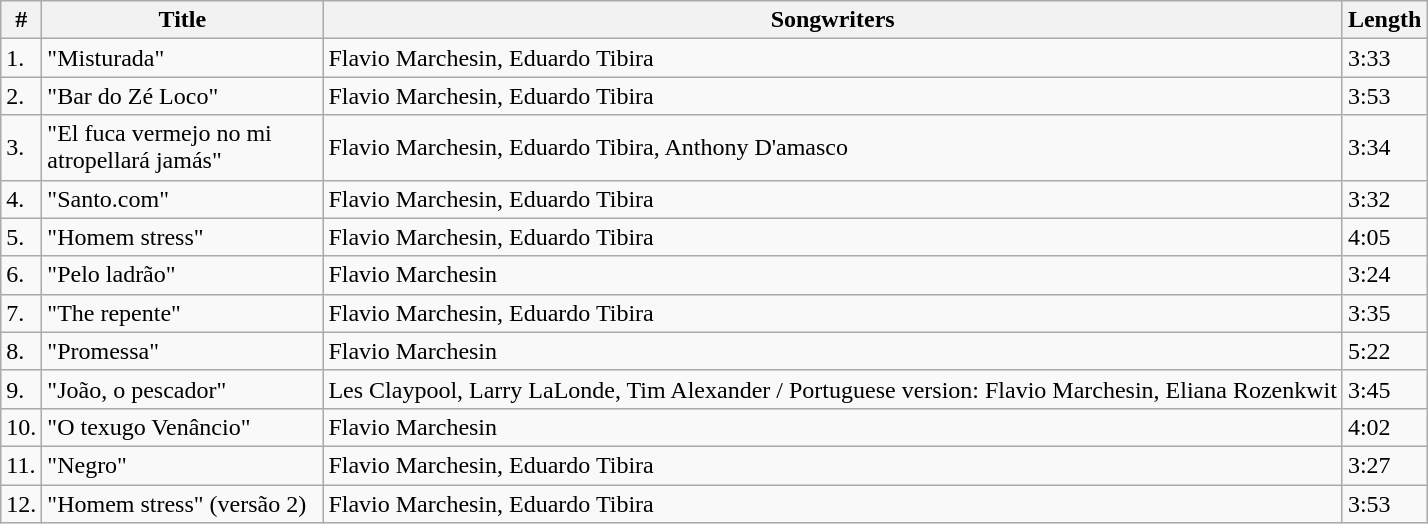<table class="wikitable">
<tr>
<th>#</th>
<th width="180">Title</th>
<th>Songwriters</th>
<th>Length</th>
</tr>
<tr>
<td>1.</td>
<td>"Misturada"</td>
<td>Flavio Marchesin, Eduardo Tibira</td>
<td>3:33</td>
</tr>
<tr>
<td>2.</td>
<td>"Bar do Zé Loco"</td>
<td>Flavio Marchesin, Eduardo Tibira</td>
<td>3:53</td>
</tr>
<tr>
<td>3.</td>
<td>"El fuca vermejo no mi atropellará jamás"</td>
<td>Flavio Marchesin, Eduardo Tibira, Anthony D'amasco</td>
<td>3:34</td>
</tr>
<tr>
<td>4.</td>
<td>"Santo.com"</td>
<td>Flavio Marchesin, Eduardo Tibira</td>
<td>3:32</td>
</tr>
<tr>
<td>5.</td>
<td>"Homem stress"</td>
<td>Flavio Marchesin, Eduardo Tibira</td>
<td>4:05</td>
</tr>
<tr>
<td>6.</td>
<td>"Pelo ladrão"</td>
<td>Flavio Marchesin</td>
<td>3:24</td>
</tr>
<tr>
<td>7.</td>
<td>"The repente"</td>
<td>Flavio Marchesin, Eduardo Tibira</td>
<td>3:35</td>
</tr>
<tr>
<td>8.</td>
<td>"Promessa"</td>
<td>Flavio Marchesin</td>
<td>5:22</td>
</tr>
<tr>
<td>9.</td>
<td>"João, o pescador"</td>
<td>Les Claypool, Larry LaLonde, Tim Alexander / Portuguese version: Flavio Marchesin, Eliana Rozenkwit</td>
<td>3:45</td>
</tr>
<tr>
<td>10.</td>
<td>"O texugo Venâncio"</td>
<td>Flavio Marchesin</td>
<td>4:02</td>
</tr>
<tr>
<td>11.</td>
<td>"Negro"</td>
<td>Flavio Marchesin, Eduardo Tibira</td>
<td>3:27</td>
</tr>
<tr>
<td>12.</td>
<td>"Homem stress" (versão 2)</td>
<td>Flavio Marchesin, Eduardo Tibira</td>
<td>3:53</td>
</tr>
</table>
